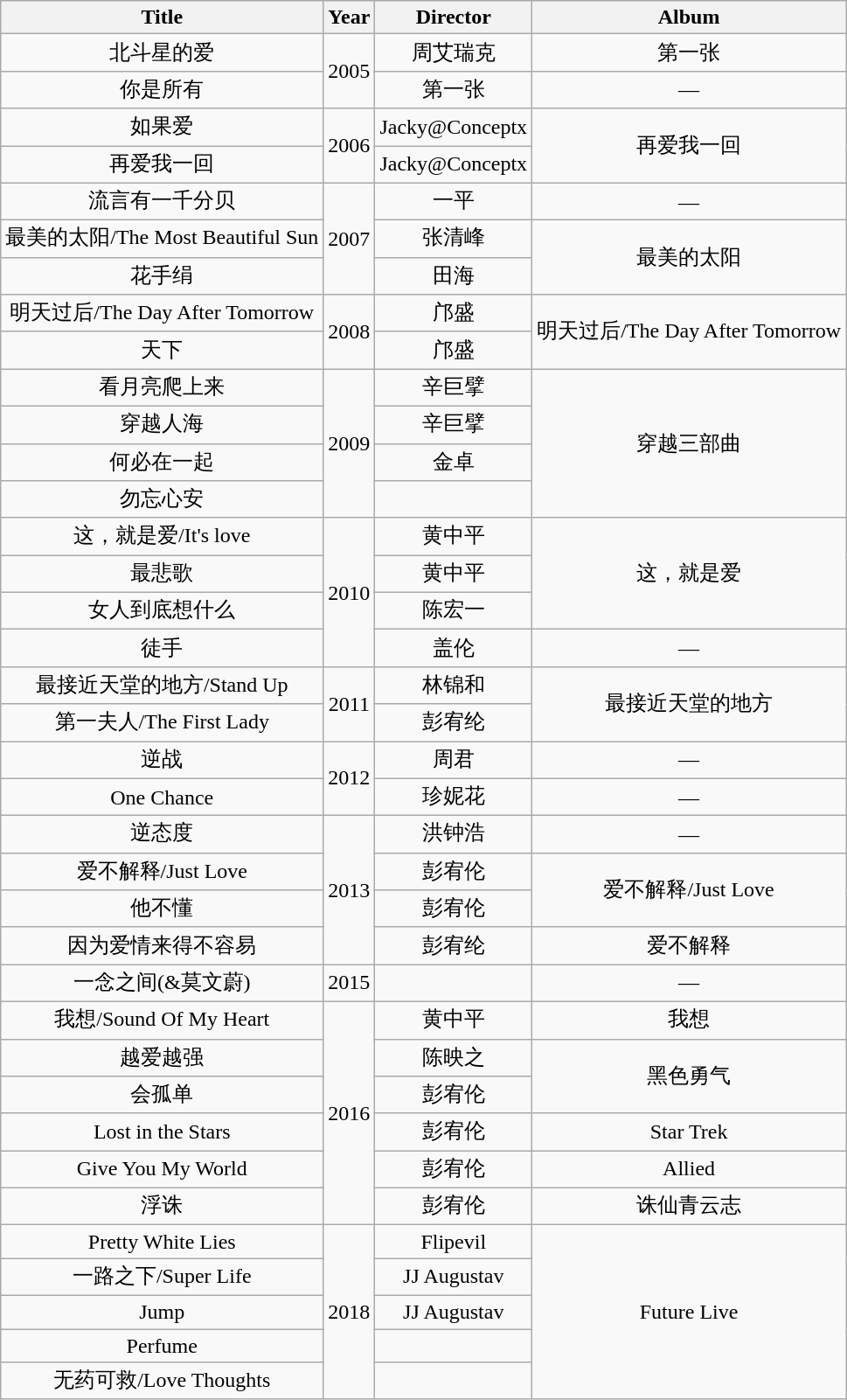<table class="wikitable plainrowheaders" style="text-align:center">
<tr>
<th scope="col">Title</th>
<th scope="col">Year</th>
<th scope="col">Director</th>
<th scope="col">Album</th>
</tr>
<tr>
<td>北斗星的爱</td>
<td rowspan="2">2005</td>
<td>周艾瑞克</td>
<td>第一张</td>
</tr>
<tr>
<td>你是所有</td>
<td>第一张</td>
<td>—</td>
</tr>
<tr>
<td>如果爱</td>
<td rowspan="2">2006</td>
<td>Jacky@Conceptx</td>
<td rowspan="2">再爱我一回</td>
</tr>
<tr>
<td>再爱我一回</td>
<td>Jacky@Conceptx</td>
</tr>
<tr>
<td>流言有一千分贝</td>
<td rowspan="3">2007</td>
<td>一平</td>
<td>—</td>
</tr>
<tr>
<td>最美的太阳/The Most Beautiful Sun</td>
<td>张清峰</td>
<td rowspan="2">最美的太阳</td>
</tr>
<tr>
<td>花手绢</td>
<td>田海</td>
</tr>
<tr>
<td>明天过后/The Day After Tomorrow</td>
<td rowspan="2">2008</td>
<td>邝盛</td>
<td rowspan="2">明天过后/The Day After Tomorrow</td>
</tr>
<tr>
<td>天下</td>
<td>邝盛</td>
</tr>
<tr>
<td>看月亮爬上来</td>
<td rowspan="4">2009</td>
<td>辛巨擘</td>
<td rowspan="4">穿越三部曲</td>
</tr>
<tr>
<td>穿越人海</td>
<td>辛巨擘</td>
</tr>
<tr>
<td>何必在一起</td>
<td>金卓</td>
</tr>
<tr>
<td>勿忘心安</td>
<td></td>
</tr>
<tr>
<td>这，就是爱/It's love</td>
<td rowspan="4">2010</td>
<td>黄中平</td>
<td rowspan="3">这，就是爱</td>
</tr>
<tr>
<td>最悲歌</td>
<td>黄中平</td>
</tr>
<tr>
<td>女人到底想什么</td>
<td>陈宏一</td>
</tr>
<tr>
<td>徒手</td>
<td>盖伦</td>
<td>—</td>
</tr>
<tr>
<td>最接近天堂的地方/Stand Up</td>
<td rowspan="2">2011</td>
<td>林锦和</td>
<td rowspan="2">最接近天堂的地方</td>
</tr>
<tr>
<td>第一夫人/The First Lady</td>
<td>彭宥纶</td>
</tr>
<tr>
<td>逆战</td>
<td rowspan="2">2012</td>
<td>周君</td>
<td>—</td>
</tr>
<tr>
<td>One Chance</td>
<td>珍妮花</td>
<td>—</td>
</tr>
<tr>
<td>逆态度</td>
<td rowspan="4">2013</td>
<td>洪钟浩</td>
<td>—</td>
</tr>
<tr>
<td>爱不解释/Just Love</td>
<td>彭宥伦</td>
<td rowspan="2">爱不解释/Just Love</td>
</tr>
<tr>
<td>他不懂</td>
<td>彭宥伦</td>
</tr>
<tr>
<td>因为爱情来得不容易</td>
<td>彭宥纶</td>
<td>爱不解释</td>
</tr>
<tr>
<td>一念之间(&莫文蔚)</td>
<td>2015</td>
<td></td>
<td>—</td>
</tr>
<tr>
<td>我想/Sound Of My Heart</td>
<td rowspan="6">2016</td>
<td>黄中平</td>
<td>我想</td>
</tr>
<tr>
<td>越爱越强</td>
<td>陈映之</td>
<td rowspan="2">黑色勇气</td>
</tr>
<tr>
<td>会孤单</td>
<td>彭宥伦</td>
</tr>
<tr>
<td>Lost in the Stars</td>
<td>彭宥伦</td>
<td>Star Trek</td>
</tr>
<tr>
<td>Give You My World</td>
<td>彭宥伦</td>
<td>Allied</td>
</tr>
<tr>
<td>浮诛</td>
<td>彭宥伦</td>
<td>诛仙青云志</td>
</tr>
<tr>
<td>Pretty White Lies</td>
<td rowspan="5">2018</td>
<td>Flipevil</td>
<td rowspan="5">Future Live</td>
</tr>
<tr>
<td>一路之下/Super Life</td>
<td>JJ Augustav</td>
</tr>
<tr>
<td>Jump</td>
<td>JJ Augustav</td>
</tr>
<tr>
<td>Perfume</td>
<td></td>
</tr>
<tr>
<td>无药可救/Love Thoughts</td>
<td></td>
</tr>
</table>
